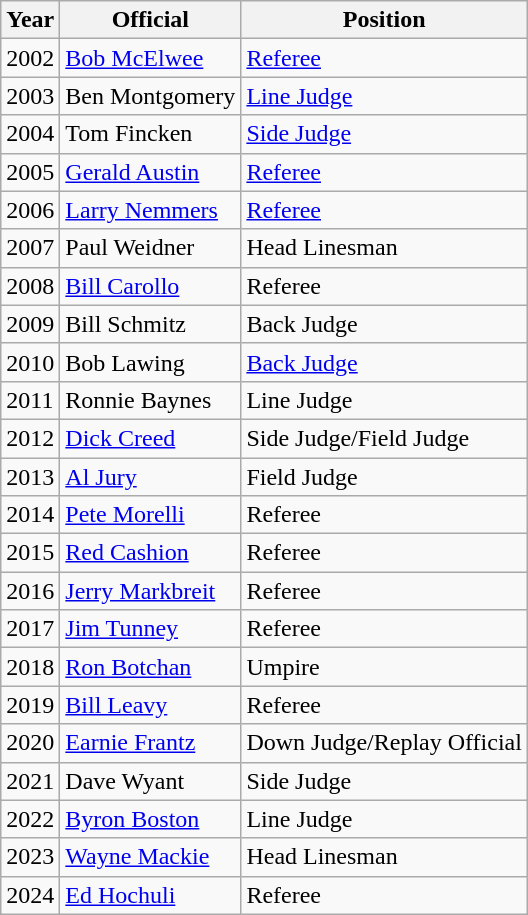<table class="wikitable">
<tr>
<th bgcolor="#e5e5e5">Year</th>
<th bgcolor="#e5e5e5">Official</th>
<th>Position</th>
</tr>
<tr>
<td>2002</td>
<td><a href='#'>Bob McElwee</a></td>
<td><a href='#'>Referee</a></td>
</tr>
<tr>
<td>2003</td>
<td>Ben Montgomery </td>
<td><a href='#'>Line Judge</a></td>
</tr>
<tr>
<td>2004</td>
<td>Tom Fincken</td>
<td><a href='#'>Side Judge</a></td>
</tr>
<tr>
<td>2005</td>
<td><a href='#'>Gerald Austin</a></td>
<td><a href='#'>Referee</a></td>
</tr>
<tr>
<td>2006</td>
<td><a href='#'>Larry Nemmers</a></td>
<td><a href='#'>Referee</a></td>
</tr>
<tr>
<td>2007</td>
<td>Paul Weidner</td>
<td>Head Linesman</td>
</tr>
<tr>
<td>2008</td>
<td><a href='#'>Bill Carollo</a></td>
<td>Referee</td>
</tr>
<tr>
<td>2009</td>
<td>Bill Schmitz</td>
<td>Back Judge</td>
</tr>
<tr>
<td>2010</td>
<td>Bob Lawing</td>
<td><a href='#'>Back Judge</a></td>
</tr>
<tr>
<td>2011</td>
<td>Ronnie Baynes</td>
<td>Line Judge</td>
</tr>
<tr>
<td>2012</td>
<td><a href='#'>Dick Creed</a></td>
<td>Side Judge/Field Judge</td>
</tr>
<tr>
<td>2013</td>
<td><a href='#'>Al Jury</a></td>
<td>Field Judge</td>
</tr>
<tr>
<td>2014</td>
<td><a href='#'>Pete Morelli</a></td>
<td>Referee</td>
</tr>
<tr>
<td>2015</td>
<td><a href='#'>Red Cashion</a></td>
<td>Referee</td>
</tr>
<tr>
<td>2016</td>
<td><a href='#'>Jerry Markbreit</a></td>
<td>Referee</td>
</tr>
<tr>
<td>2017</td>
<td><a href='#'>Jim Tunney</a></td>
<td>Referee</td>
</tr>
<tr>
<td>2018</td>
<td><a href='#'>Ron Botchan</a></td>
<td>Umpire</td>
</tr>
<tr>
<td>2019</td>
<td><a href='#'>Bill Leavy</a></td>
<td>Referee</td>
</tr>
<tr>
<td>2020</td>
<td><a href='#'>Earnie Frantz</a></td>
<td>Down Judge/Replay Official</td>
</tr>
<tr>
<td>2021</td>
<td>Dave Wyant</td>
<td>Side Judge</td>
</tr>
<tr>
<td>2022</td>
<td><a href='#'>Byron Boston</a></td>
<td>Line Judge</td>
</tr>
<tr>
<td>2023</td>
<td><a href='#'>Wayne Mackie</a></td>
<td>Head Linesman</td>
</tr>
<tr>
<td>2024</td>
<td><a href='#'>Ed Hochuli</a></td>
<td>Referee</td>
</tr>
</table>
